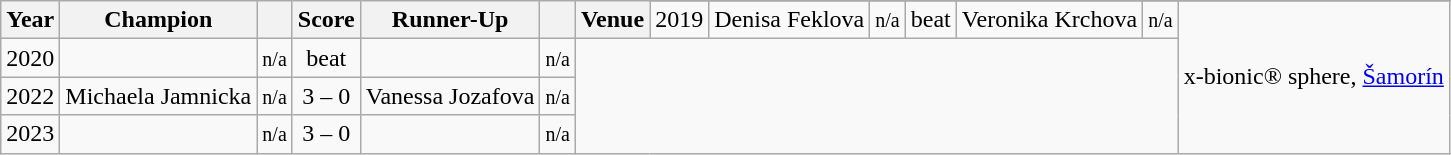<table class="wikitable sortable">
<tr>
<th rowspan=2>Year</th>
<th rowspan=2>Champion</th>
<th rowspan=2></th>
<th rowspan=2>Score</th>
<th rowspan=2>Runner-Up</th>
<th rowspan=2></th>
<th rowspan=2>Venue</th>
</tr>
<tr>
<td>2019</td>
<td> Denisa Feklova</td>
<td align=center><small><span>n/a</span></small></td>
<td align=center>beat</td>
<td> Veronika Krchova</td>
<td align=center><small><span>n/a</span></small></td>
<td rowspan=4>x-bionic® sphere, <a href='#'>Šamorín</a></td>
</tr>
<tr>
<td>2020</td>
<td></td>
<td align=center><small><span>n/a</span></small></td>
<td align=center>beat</td>
<td></td>
<td align=center><small><span>n/a</span></small></td>
</tr>
<tr>
<td>2022</td>
<td> Michaela Jamnicka</td>
<td align=center><small><span>n/a</span></small></td>
<td align=center>3 – 0</td>
<td> Vanessa Jozafova</td>
<td align=center><small><span>n/a</span></small></td>
</tr>
<tr>
<td>2023</td>
<td></td>
<td align=center><small><span>n/a</span></small></td>
<td align=center>3 – 0</td>
<td></td>
<td align=center><small><span>n/a</span></small></td>
</tr>
</table>
